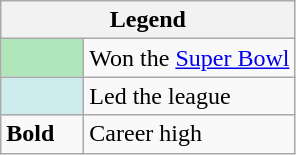<table class="wikitable mw-collapsible">
<tr>
<th colspan="2">Legend</th>
</tr>
<tr>
<td style="background:#afe6ba; width:3em;"></td>
<td>Won the <a href='#'>Super Bowl</a></td>
</tr>
<tr>
<td style="background:#cfecec; width:3em;"></td>
<td>Led the league</td>
</tr>
<tr>
<td><strong>Bold</strong></td>
<td>Career high</td>
</tr>
</table>
